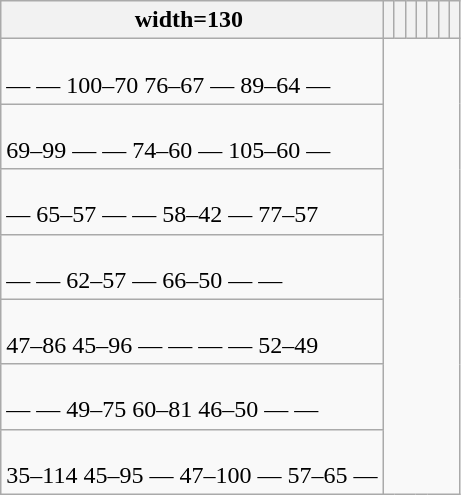<table class="wikitable" style="text-align:center;">
<tr>
<th>width=130 </th>
<th></th>
<th></th>
<th></th>
<th></th>
<th></th>
<th></th>
<th></th>
</tr>
<tr>
<td style="text-align:left;"><br> —
 —
 100–70
 76–67
 —
 89–64
 —</td>
</tr>
<tr>
<td style="text-align:left;"><br> 69–99
 —
 —
 74–60
 —
 105–60
 —</td>
</tr>
<tr>
<td style="text-align:left;"><br> —
 65–57
 —
 —
 58–42
 —
 77–57</td>
</tr>
<tr>
<td style="text-align:left;"><br> —
 —
 62–57
 —
 66–50
 —
 —</td>
</tr>
<tr>
<td style="text-align:left;"><br> 47–86
 45–96
 —
 —
 —
 —
 52–49</td>
</tr>
<tr>
<td style="text-align:left;"><br> —
 —
 49–75
 60–81
 46–50
 —
 —</td>
</tr>
<tr>
<td style="text-align:left;"><br> 35–114
 45–95
 —
 47–100
 —
 57–65
 —</td>
</tr>
</table>
